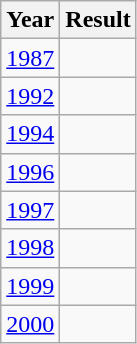<table class="wikitable" style="text-align:center">
<tr>
<th>Year</th>
<th>Result</th>
</tr>
<tr>
<td><a href='#'>1987</a></td>
<td></td>
</tr>
<tr>
<td><a href='#'>1992</a></td>
<td></td>
</tr>
<tr>
<td><a href='#'>1994</a></td>
<td></td>
</tr>
<tr>
<td><a href='#'>1996</a></td>
<td></td>
</tr>
<tr>
<td><a href='#'>1997</a></td>
<td></td>
</tr>
<tr>
<td><a href='#'>1998</a></td>
<td></td>
</tr>
<tr>
<td><a href='#'>1999</a></td>
<td></td>
</tr>
<tr>
<td><a href='#'>2000</a></td>
<td></td>
</tr>
</table>
